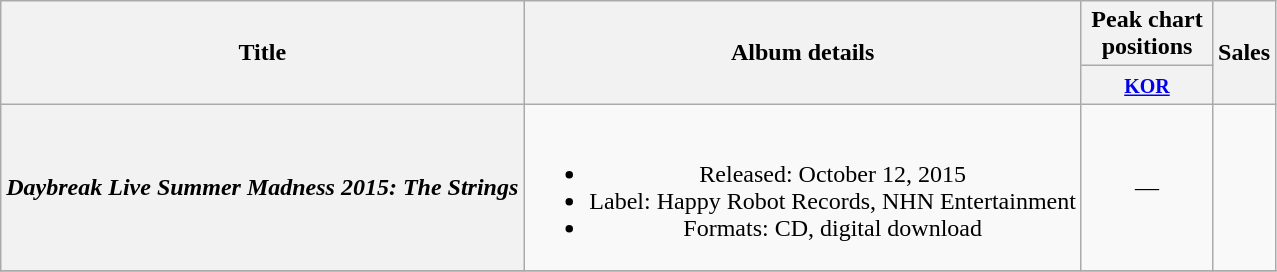<table class="wikitable plainrowheaders" style="text-align:center;">
<tr>
<th scope="col" rowspan="2">Title</th>
<th scope="col" rowspan="2">Album details</th>
<th scope="col" colspan="1" style="width:5em;">Peak chart positions</th>
<th scope="col" rowspan="2">Sales</th>
</tr>
<tr>
<th><small><a href='#'>KOR</a></small><br></th>
</tr>
<tr>
<th scope="row"><em>Daybreak Live Summer Madness 2015: The Strings</em></th>
<td><br><ul><li>Released: October 12, 2015</li><li>Label: Happy Robot Records, NHN Entertainment</li><li>Formats: CD, digital download</li></ul></td>
<td>—</td>
<td></td>
</tr>
<tr>
</tr>
</table>
